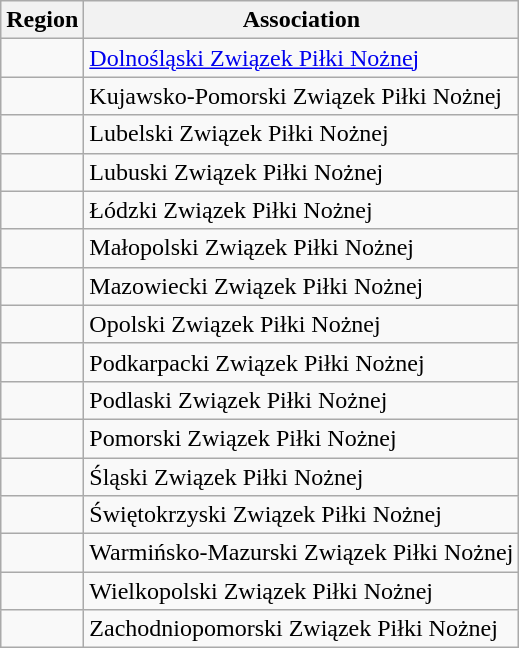<table class="wikitable sortable">
<tr>
<th>Region</th>
<th>Association</th>
</tr>
<tr>
<td></td>
<td><a href='#'>Dolnośląski Związek Piłki Nożnej</a></td>
</tr>
<tr>
<td></td>
<td>Kujawsko-Pomorski Związek Piłki Nożnej</td>
</tr>
<tr>
<td></td>
<td>Lubelski Związek Piłki Nożnej</td>
</tr>
<tr>
<td></td>
<td>Lubuski Związek Piłki Nożnej</td>
</tr>
<tr>
<td></td>
<td>Łódzki Związek Piłki Nożnej</td>
</tr>
<tr>
<td></td>
<td>Małopolski Związek Piłki Nożnej</td>
</tr>
<tr>
<td></td>
<td>Mazowiecki Związek Piłki Nożnej</td>
</tr>
<tr>
<td></td>
<td>Opolski Związek Piłki Nożnej</td>
</tr>
<tr>
<td></td>
<td>Podkarpacki Związek Piłki Nożnej</td>
</tr>
<tr>
<td></td>
<td>Podlaski Związek Piłki Nożnej</td>
</tr>
<tr>
<td></td>
<td>Pomorski Związek Piłki Nożnej</td>
</tr>
<tr>
<td></td>
<td>Śląski Związek Piłki Nożnej</td>
</tr>
<tr>
<td></td>
<td>Świętokrzyski Związek Piłki Nożnej</td>
</tr>
<tr>
<td></td>
<td>Warmińsko-Mazurski Związek Piłki Nożnej</td>
</tr>
<tr>
<td></td>
<td>Wielkopolski Związek Piłki Nożnej</td>
</tr>
<tr>
<td></td>
<td>Zachodniopomorski Związek Piłki Nożnej</td>
</tr>
</table>
